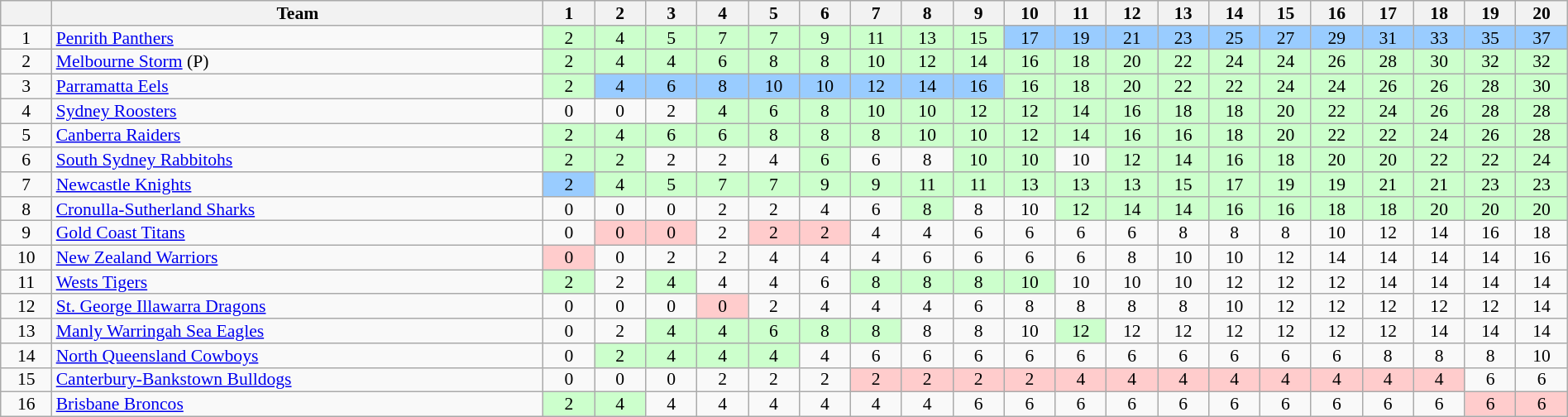<table class="wikitable"  style="text-align:center; line-height:90%; font-size:90%; width:100%;">
<tr>
<th style="width:20px;" abbr="Position"></th>
<th width=250>Team</th>
<th style="width:20px;" abbr="Round 1">1</th>
<th style="width:20px;" abbr="Round 2">2</th>
<th style="width:20px;" abbr="Round 3">3</th>
<th style="width:20px;" abbr="Round 4">4</th>
<th style="width:20px;" abbr="Round 5">5</th>
<th style="width:20px;" abbr="Round 6">6</th>
<th style="width:20px;" abbr="Round 7">7</th>
<th style="width:20px;" abbr="Round 8">8</th>
<th style="width:20px;" abbr="Round 9">9</th>
<th style="width:20px;" abbr="Round 10">10</th>
<th style="width:20px;" abbr="Round 11">11</th>
<th style="width:20px;" abbr="Round 12">12</th>
<th style="width:20px;" abbr="Round 13">13</th>
<th style="width:20px;" abbr="Round 14">14</th>
<th style="width:20px;" abbr="Round 15">15</th>
<th style="width:20px;" abbr="Round 16">16</th>
<th style="width:20px;" abbr="Round 17">17</th>
<th style="width:20px;" abbr="Round 18">18</th>
<th style="width:20px;" abbr="Round 19">19</th>
<th style="width:20px;" abbr="Round 20">20</th>
</tr>
<tr>
<td>1</td>
<td style="text-align:left;"> <a href='#'>Penrith Panthers</a></td>
<td style="background:#cfc;">2</td>
<td style="background:#cfc;">4</td>
<td style="background:#cfc;">5</td>
<td style="background:#cfc;">7</td>
<td style="background:#cfc;">7</td>
<td style="background:#cfc;">9</td>
<td style="background:#cfc;">11</td>
<td style="background:#cfc;">13</td>
<td style="background:#cfc;">15</td>
<td style="background:#9cf;">17</td>
<td style="background:#9cf;">19</td>
<td style="background:#9cf;">21</td>
<td style="background:#9cf;">23</td>
<td style="background:#9cf;">25</td>
<td style="background:#9cf;">27</td>
<td style="background:#9cf;">29</td>
<td style="background:#9cf;">31</td>
<td style="background:#9cf;">33</td>
<td style="background:#9cf;">35</td>
<td style="background:#9cf;">37</td>
</tr>
<tr>
<td>2</td>
<td style="text-align:left;"> <a href='#'>Melbourne Storm</a>  (P)</td>
<td style="background:#cfc;">2</td>
<td style="background:#cfc;">4</td>
<td style="background:#cfc;">4</td>
<td style="background:#cfc;">6</td>
<td style="background:#cfc;">8</td>
<td style="background:#cfc;">8</td>
<td style="background:#cfc;">10</td>
<td style="background:#cfc;">12</td>
<td style="background:#cfc;">14</td>
<td style="background:#cfc;">16</td>
<td style="background:#cfc;">18</td>
<td style="background:#cfc;">20</td>
<td style="background:#cfc;">22</td>
<td style="background:#cfc;">24</td>
<td style="background:#cfc;">24</td>
<td style="background:#cfc;">26</td>
<td style="background:#cfc;">28</td>
<td style="background:#cfc;">30</td>
<td style="background:#cfc;">32</td>
<td style="background:#cfc;">32</td>
</tr>
<tr>
<td>3</td>
<td style="text-align:left;"> <a href='#'>Parramatta Eels</a></td>
<td style="background:#cfc;">2</td>
<td style="background:#9cf;">4</td>
<td style="background:#9cf;">6</td>
<td style="background:#9cf;">8</td>
<td style="background:#9cf;">10</td>
<td style="background:#9cf;">10</td>
<td style="background:#9cf;">12</td>
<td style="background:#9cf;">14</td>
<td style="background:#9cf;">16</td>
<td style="background:#cfc;">16</td>
<td style="background:#cfc;">18</td>
<td style="background:#cfc;">20</td>
<td style="background:#cfc;">22</td>
<td style="background:#cfc;">22</td>
<td style="background:#cfc;">24</td>
<td style="background:#cfc;">24</td>
<td style="background:#cfc;">26</td>
<td style="background:#cfc;">26</td>
<td style="background:#cfc;">28</td>
<td style="background:#cfc;">30</td>
</tr>
<tr>
<td>4</td>
<td style="text-align:left;"> <a href='#'>Sydney Roosters</a></td>
<td>0</td>
<td>0</td>
<td>2</td>
<td style="background:#cfc;">4</td>
<td style="background:#cfc;">6</td>
<td style="background:#cfc;">8</td>
<td style="background:#cfc;">10</td>
<td style="background:#cfc;">10</td>
<td style="background:#cfc;">12</td>
<td style="background:#cfc;">12</td>
<td style="background:#cfc;">14</td>
<td style="background:#cfc;">16</td>
<td style="background:#cfc;">18</td>
<td style="background:#cfc;">18</td>
<td style="background:#cfc;">20</td>
<td style="background:#cfc;">22</td>
<td style="background:#cfc;">24</td>
<td style="background:#cfc;">26</td>
<td style="background:#cfc;">28</td>
<td style="background:#cfc;">28</td>
</tr>
<tr>
<td>5</td>
<td style="text-align:left;"> <a href='#'>Canberra Raiders</a></td>
<td style="background:#cfc;">2</td>
<td style="background:#cfc;">4</td>
<td style="background:#cfc;">6</td>
<td style="background:#cfc;">6</td>
<td style="background:#cfc;">8</td>
<td style="background:#cfc;">8</td>
<td style="background:#cfc;">8</td>
<td style="background:#cfc;">10</td>
<td style="background:#cfc;">10</td>
<td style="background:#cfc;">12</td>
<td style="background:#cfc;">14</td>
<td style="background:#cfc;">16</td>
<td style="background:#cfc;">16</td>
<td style="background:#cfc;">18</td>
<td style="background:#cfc;">20</td>
<td style="background:#cfc;">22</td>
<td style="background:#cfc;">22</td>
<td style="background:#cfc;">24</td>
<td style="background:#cfc;">26</td>
<td style="background:#cfc;">28</td>
</tr>
<tr>
<td>6</td>
<td style="text-align:left;"> <a href='#'>South Sydney Rabbitohs</a></td>
<td style="background:#cfc;">2</td>
<td style="background:#cfc;">2</td>
<td>2</td>
<td>2</td>
<td>4</td>
<td style="background:#cfc;">6</td>
<td>6</td>
<td>8</td>
<td style="background:#cfc;">10</td>
<td style="background:#cfc;">10</td>
<td>10</td>
<td style="background:#cfc;">12</td>
<td style="background:#cfc;">14</td>
<td style="background:#cfc;">16</td>
<td style="background:#cfc;">18</td>
<td style="background:#cfc;">20</td>
<td style="background:#cfc;">20</td>
<td style="background:#cfc;">22</td>
<td style="background:#cfc;">22</td>
<td style="background:#cfc;">24</td>
</tr>
<tr>
<td>7</td>
<td style="text-align:left;"> <a href='#'>Newcastle Knights</a></td>
<td style="background:#9cf;">2</td>
<td style="background:#cfc;">4</td>
<td style="background:#cfc;">5</td>
<td style="background:#cfc;">7</td>
<td style="background:#cfc;">7</td>
<td style="background:#cfc;">9</td>
<td style="background:#cfc;">9</td>
<td style="background:#cfc;">11</td>
<td style="background:#cfc;">11</td>
<td style="background:#cfc;">13</td>
<td style="background:#cfc;">13</td>
<td style="background:#cfc;">13</td>
<td style="background:#cfc;">15</td>
<td style="background:#cfc;">17</td>
<td style="background:#cfc;">19</td>
<td style="background:#cfc;">19</td>
<td style="background:#cfc;">21</td>
<td style="background:#cfc;">21</td>
<td style="background:#cfc;">23</td>
<td style="background:#cfc;">23</td>
</tr>
<tr>
<td>8</td>
<td style="text-align:left;"> <a href='#'>Cronulla-Sutherland Sharks</a></td>
<td>0</td>
<td>0</td>
<td>0</td>
<td>2</td>
<td>2</td>
<td>4</td>
<td>6</td>
<td style="background:#cfc;">8</td>
<td>8</td>
<td>10</td>
<td style="background:#cfc;">12</td>
<td style="background:#cfc;">14</td>
<td style="background:#cfc;">14</td>
<td style="background:#cfc;">16</td>
<td style="background:#cfc;">16</td>
<td style="background:#cfc;">18</td>
<td style="background:#cfc;">18</td>
<td style="background:#cfc;">20</td>
<td style="background:#cfc;">20</td>
<td style="background:#cfc;">20</td>
</tr>
<tr>
<td>9</td>
<td style="text-align:left;"> <a href='#'>Gold Coast Titans</a></td>
<td>0</td>
<td style="background:#fcc;">0</td>
<td style="background:#fcc;">0</td>
<td>2</td>
<td style="background:#fcc;">2</td>
<td style="background:#fcc;">2</td>
<td>4</td>
<td>4</td>
<td>6</td>
<td>6</td>
<td>6</td>
<td>6</td>
<td>8</td>
<td>8</td>
<td>8</td>
<td>10</td>
<td>12</td>
<td>14</td>
<td>16</td>
<td>18</td>
</tr>
<tr>
<td>10</td>
<td style="text-align:left;"> <a href='#'>New Zealand Warriors</a></td>
<td style="background:#fcc;">0</td>
<td>0</td>
<td>2</td>
<td>2</td>
<td>4</td>
<td>4</td>
<td>4</td>
<td>6</td>
<td>6</td>
<td>6</td>
<td>6</td>
<td>8</td>
<td>10</td>
<td>10</td>
<td>12</td>
<td>14</td>
<td>14</td>
<td>14</td>
<td>14</td>
<td>16</td>
</tr>
<tr>
<td>11</td>
<td style="text-align:left;"> <a href='#'>Wests Tigers</a></td>
<td style="background:#cfc;">2</td>
<td>2</td>
<td style="background:#cfc;">4</td>
<td>4</td>
<td>4</td>
<td>6</td>
<td style="background:#cfc;">8</td>
<td style="background:#cfc;">8</td>
<td style="background:#cfc;">8</td>
<td style="background:#cfc;">10</td>
<td>10</td>
<td>10</td>
<td>10</td>
<td>12</td>
<td>12</td>
<td>12</td>
<td>14</td>
<td>14</td>
<td>14</td>
<td>14</td>
</tr>
<tr>
<td>12</td>
<td style="text-align:left;"> <a href='#'>St. George Illawarra Dragons</a></td>
<td>0</td>
<td>0</td>
<td>0</td>
<td style="background:#fcc;">0</td>
<td>2</td>
<td>4</td>
<td>4</td>
<td>4</td>
<td>6</td>
<td>8</td>
<td>8</td>
<td>8</td>
<td>8</td>
<td>10</td>
<td>12</td>
<td>12</td>
<td>12</td>
<td>12</td>
<td>12</td>
<td>14</td>
</tr>
<tr>
<td>13</td>
<td style="text-align:left;"> <a href='#'>Manly Warringah Sea Eagles</a></td>
<td>0</td>
<td>2</td>
<td style="background:#cfc;">4</td>
<td style="background:#cfc;">4</td>
<td style="background:#cfc;">6</td>
<td style="background:#cfc;">8</td>
<td style="background:#cfc;">8</td>
<td>8</td>
<td>8</td>
<td>10</td>
<td style="background:#cfc;">12</td>
<td>12</td>
<td>12</td>
<td>12</td>
<td>12</td>
<td>12</td>
<td>12</td>
<td>14</td>
<td>14</td>
<td>14</td>
</tr>
<tr>
<td>14</td>
<td style="text-align:left;"> <a href='#'>North Queensland Cowboys</a></td>
<td>0</td>
<td style="background:#cfc;">2</td>
<td style="background:#cfc;">4</td>
<td style="background:#cfc;">4</td>
<td style="background:#cfc;">4</td>
<td>4</td>
<td>6</td>
<td>6</td>
<td>6</td>
<td>6</td>
<td>6</td>
<td>6</td>
<td>6</td>
<td>6</td>
<td>6</td>
<td>6</td>
<td>8</td>
<td>8</td>
<td>8</td>
<td>10</td>
</tr>
<tr>
<td>15</td>
<td style="text-align:left;"> <a href='#'>Canterbury-Bankstown Bulldogs</a></td>
<td>0</td>
<td>0</td>
<td>0</td>
<td>2</td>
<td>2</td>
<td>2</td>
<td style="background:#fcc;">2</td>
<td style="background:#fcc;">2</td>
<td style="background:#fcc;">2</td>
<td style="background:#fcc;">2</td>
<td style="background:#fcc;">4</td>
<td style="background:#fcc;">4</td>
<td style="background:#fcc;">4</td>
<td style="background:#fcc;">4</td>
<td style="background:#fcc;">4</td>
<td style="background:#fcc;">4</td>
<td style="background:#fcc;">4</td>
<td style="background:#fcc;">4</td>
<td>6</td>
<td>6</td>
</tr>
<tr>
<td>16</td>
<td style="text-align:left;"> <a href='#'>Brisbane Broncos</a></td>
<td style="background:#cfc;">2</td>
<td style="background:#cfc;">4</td>
<td>4</td>
<td>4</td>
<td>4</td>
<td>4</td>
<td>4</td>
<td>4</td>
<td>6</td>
<td>6</td>
<td>6</td>
<td>6</td>
<td>6</td>
<td>6</td>
<td>6</td>
<td>6</td>
<td>6</td>
<td>6</td>
<td style="background:#fcc;">6</td>
<td style="background:#fcc;">6</td>
</tr>
</table>
